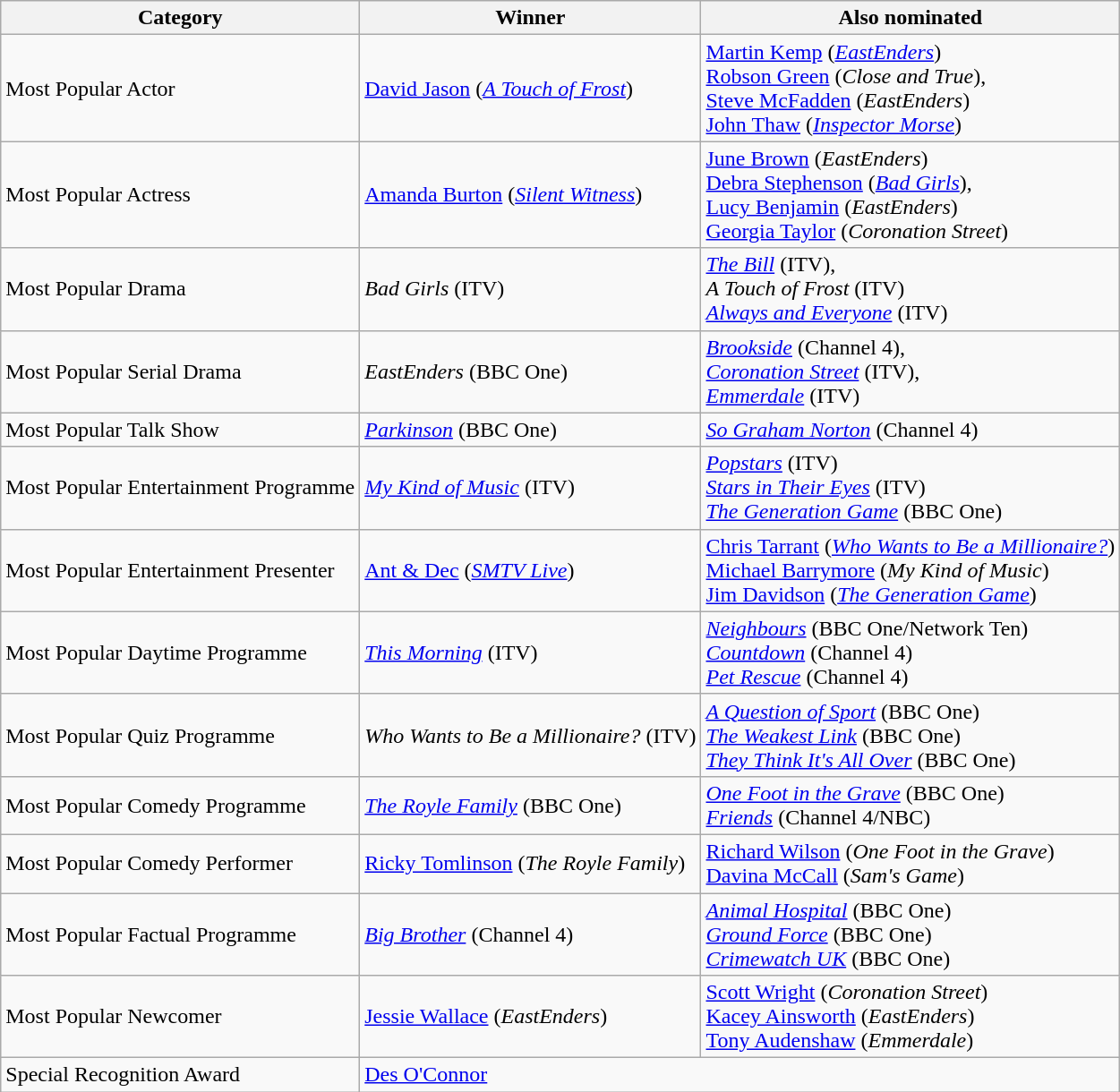<table class="wikitable sortable">
<tr>
<th>Category</th>
<th>Winner</th>
<th>Also nominated</th>
</tr>
<tr>
<td>Most Popular Actor</td>
<td><a href='#'>David Jason</a> (<em><a href='#'>A Touch of Frost</a></em>)</td>
<td><a href='#'>Martin Kemp</a> (<em><a href='#'>EastEnders</a></em>)<br><a href='#'>Robson Green</a> (<em>Close and True</em>),<br><a href='#'>Steve McFadden</a> (<em>EastEnders</em>)<br><a href='#'>John Thaw</a> (<em><a href='#'>Inspector Morse</a></em>)</td>
</tr>
<tr>
<td>Most Popular Actress</td>
<td><a href='#'>Amanda Burton</a> (<em><a href='#'>Silent Witness</a></em>)</td>
<td><a href='#'>June Brown</a> (<em>EastEnders</em>)<br><a href='#'>Debra Stephenson</a> (<em><a href='#'>Bad Girls</a></em>),<br><a href='#'>Lucy Benjamin</a> (<em>EastEnders</em>)<br><a href='#'>Georgia Taylor</a> (<em>Coronation Street</em>)</td>
</tr>
<tr>
<td>Most Popular Drama</td>
<td><em>Bad Girls</em> (ITV)</td>
<td><em><a href='#'>The Bill</a></em> (ITV),<br><em>A Touch of Frost</em> (ITV)<br><em><a href='#'>Always and Everyone</a></em> (ITV)</td>
</tr>
<tr>
<td>Most Popular Serial Drama</td>
<td><em>EastEnders</em> (BBC One)</td>
<td><em><a href='#'>Brookside</a></em> (Channel 4),<br><em><a href='#'>Coronation Street</a></em> (ITV),<br><em><a href='#'>Emmerdale</a></em> (ITV)</td>
</tr>
<tr>
<td>Most Popular Talk Show</td>
<td><em><a href='#'>Parkinson</a></em> (BBC One)</td>
<td><em><a href='#'>So Graham Norton</a></em> (Channel 4)</td>
</tr>
<tr>
<td>Most Popular Entertainment Programme</td>
<td><em><a href='#'>My Kind of Music</a></em> (ITV)</td>
<td><em><a href='#'>Popstars</a></em> (ITV)<br><em><a href='#'>Stars in Their Eyes</a></em> (ITV)<br><em><a href='#'>The Generation Game</a></em> (BBC One)</td>
</tr>
<tr>
<td>Most Popular Entertainment Presenter</td>
<td><a href='#'>Ant & Dec</a> (<em><a href='#'>SMTV Live</a></em>)</td>
<td><a href='#'>Chris Tarrant</a> (<em><a href='#'>Who Wants to Be a Millionaire?</a></em>)<br><a href='#'>Michael Barrymore</a> (<em>My Kind of Music</em>)<br><a href='#'>Jim Davidson</a> (<em><a href='#'>The Generation Game</a></em>)</td>
</tr>
<tr>
<td>Most Popular Daytime Programme</td>
<td><em><a href='#'>This Morning</a></em> (ITV)</td>
<td><em><a href='#'>Neighbours</a></em> (BBC One/Network Ten)<br><em><a href='#'>Countdown</a></em> (Channel 4)<br><em><a href='#'>Pet Rescue</a></em> (Channel 4)</td>
</tr>
<tr>
<td>Most Popular Quiz Programme</td>
<td><em>Who Wants to Be a Millionaire?</em> (ITV)</td>
<td><em><a href='#'>A Question of Sport</a></em> (BBC One)<br><em><a href='#'>The Weakest Link</a></em> (BBC One)<br><em><a href='#'>They Think It's All Over</a></em> (BBC One)</td>
</tr>
<tr>
<td>Most Popular Comedy Programme</td>
<td><em><a href='#'>The Royle Family</a></em> (BBC One)</td>
<td><em><a href='#'>One Foot in the Grave</a></em> (BBC One)<br><em><a href='#'>Friends</a></em> (Channel 4/NBC)</td>
</tr>
<tr>
<td>Most Popular Comedy Performer</td>
<td><a href='#'>Ricky Tomlinson</a> (<em>The Royle Family</em>)</td>
<td><a href='#'>Richard Wilson</a> (<em>One Foot in the Grave</em>)<br><a href='#'>Davina McCall</a> (<em>Sam's Game</em>)</td>
</tr>
<tr>
<td>Most Popular Factual Programme</td>
<td><em><a href='#'>Big Brother</a></em> (Channel 4)</td>
<td><em><a href='#'>Animal Hospital</a></em> (BBC One)<br><em><a href='#'>Ground Force</a></em> (BBC One)<br><em><a href='#'>Crimewatch UK</a></em> (BBC One)</td>
</tr>
<tr>
<td>Most Popular Newcomer</td>
<td><a href='#'>Jessie Wallace</a> (<em>EastEnders</em>)</td>
<td><a href='#'>Scott Wright</a> (<em>Coronation Street</em>)<br><a href='#'>Kacey Ainsworth</a> (<em>EastEnders</em>)<br><a href='#'>Tony Audenshaw</a> (<em>Emmerdale</em>)</td>
</tr>
<tr>
<td>Special Recognition Award</td>
<td colspan="2"><a href='#'>Des O'Connor</a></td>
</tr>
</table>
